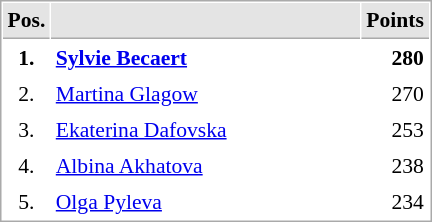<table cellspacing="1" cellpadding="3" style="border:1px solid #AAAAAA;font-size:90%">
<tr bgcolor="#E4E4E4">
<th style="border-bottom:1px solid #AAAAAA" width=10>Pos.</th>
<th style="border-bottom:1px solid #AAAAAA" width=200></th>
<th style="border-bottom:1px solid #AAAAAA" width=20>Points</th>
</tr>
<tr>
<td align="center"><strong>1.</strong></td>
<td> <strong><a href='#'>Sylvie Becaert</a></strong></td>
<td align="right"><strong>280</strong></td>
</tr>
<tr>
<td align="center">2.</td>
<td> <a href='#'>Martina Glagow</a></td>
<td align="right">270</td>
</tr>
<tr>
<td align="center">3.</td>
<td> <a href='#'>Ekaterina Dafovska</a></td>
<td align="right">253</td>
</tr>
<tr>
<td align="center">4.</td>
<td> <a href='#'>Albina Akhatova</a></td>
<td align="right">238</td>
</tr>
<tr>
<td align="center">5.</td>
<td> <a href='#'>Olga Pyleva</a></td>
<td align="right">234</td>
</tr>
</table>
